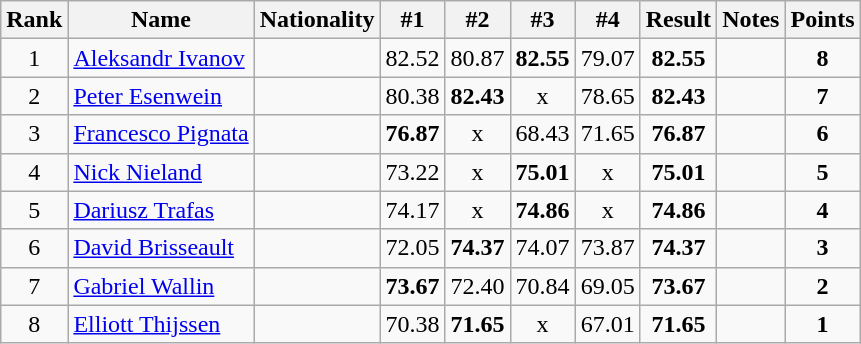<table class="wikitable sortable" style="text-align:center">
<tr>
<th>Rank</th>
<th>Name</th>
<th>Nationality</th>
<th>#1</th>
<th>#2</th>
<th>#3</th>
<th>#4</th>
<th>Result</th>
<th>Notes</th>
<th>Points</th>
</tr>
<tr>
<td>1</td>
<td align=left><a href='#'>Aleksandr Ivanov</a></td>
<td align=left></td>
<td>82.52</td>
<td>80.87</td>
<td><strong>82.55</strong></td>
<td>79.07</td>
<td><strong>82.55</strong></td>
<td></td>
<td><strong>8</strong></td>
</tr>
<tr>
<td>2</td>
<td align=left><a href='#'>Peter Esenwein</a></td>
<td align=left></td>
<td>80.38</td>
<td><strong>82.43</strong></td>
<td>x</td>
<td>78.65</td>
<td><strong>82.43</strong></td>
<td></td>
<td><strong>7</strong></td>
</tr>
<tr>
<td>3</td>
<td align=left><a href='#'>Francesco Pignata</a></td>
<td align=left></td>
<td><strong>76.87</strong></td>
<td>x</td>
<td>68.43</td>
<td>71.65</td>
<td><strong>76.87</strong></td>
<td></td>
<td><strong>6</strong></td>
</tr>
<tr>
<td>4</td>
<td align=left><a href='#'>Nick Nieland</a></td>
<td align=left></td>
<td>73.22</td>
<td>x</td>
<td><strong>75.01</strong></td>
<td>x</td>
<td><strong>75.01</strong></td>
<td></td>
<td><strong>5</strong></td>
</tr>
<tr>
<td>5</td>
<td align=left><a href='#'>Dariusz Trafas</a></td>
<td align=left></td>
<td>74.17</td>
<td>x</td>
<td><strong>74.86</strong></td>
<td>x</td>
<td><strong>74.86</strong></td>
<td></td>
<td><strong>4</strong></td>
</tr>
<tr>
<td>6</td>
<td align=left><a href='#'>David Brisseault</a></td>
<td align=left></td>
<td>72.05</td>
<td><strong>74.37</strong></td>
<td>74.07</td>
<td>73.87</td>
<td><strong>74.37</strong></td>
<td></td>
<td><strong>3</strong></td>
</tr>
<tr>
<td>7</td>
<td align=left><a href='#'>Gabriel Wallin</a></td>
<td align=left></td>
<td><strong>73.67</strong></td>
<td>72.40</td>
<td>70.84</td>
<td>69.05</td>
<td><strong>73.67</strong></td>
<td></td>
<td><strong>2</strong></td>
</tr>
<tr>
<td>8</td>
<td align=left><a href='#'>Elliott Thijssen</a></td>
<td align=left></td>
<td>70.38</td>
<td><strong>71.65</strong></td>
<td>x</td>
<td>67.01</td>
<td><strong>71.65</strong></td>
<td></td>
<td><strong>1</strong></td>
</tr>
</table>
